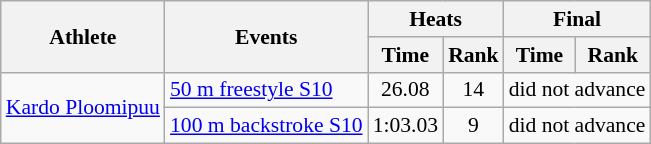<table class=wikitable style="font-size:90%">
<tr>
<th rowspan=2>Athlete</th>
<th rowspan=2>Events</th>
<th colspan="2">Heats</th>
<th colspan="2">Final</th>
</tr>
<tr>
<th>Time</th>
<th>Rank</th>
<th>Time</th>
<th>Rank</th>
</tr>
<tr align=center>
<td align=left rowspan=2><a href='#'>Kardo Ploomipuu</a></td>
<td align=left><a href='#'>50 m freestyle S10</a></td>
<td>26.08</td>
<td>14</td>
<td colspan=2>did not advance</td>
</tr>
<tr align=center>
<td align=left><a href='#'>100 m backstroke S10</a></td>
<td>1:03.03</td>
<td>9</td>
<td colspan=2>did not advance</td>
</tr>
</table>
